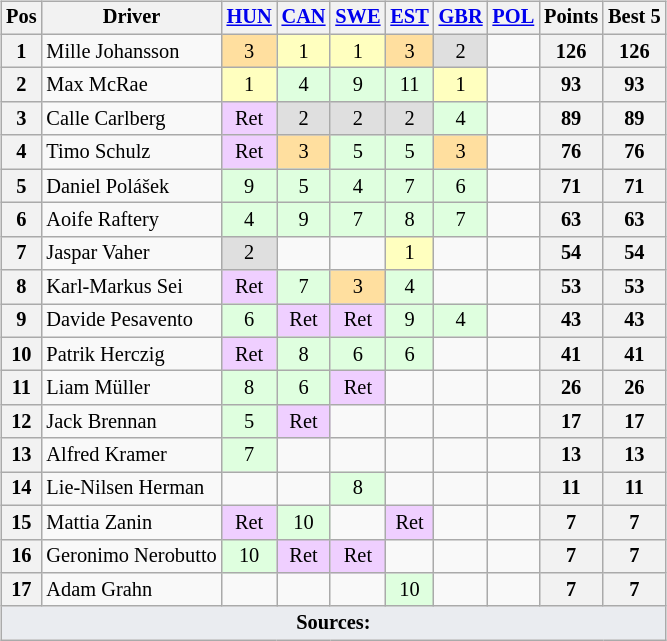<table>
<tr>
<td valign="top"><br><table class="wikitable" style="font-size: 85%; text-align: center">
<tr valign="top">
<th valign="middle">Pos</th>
<th valign="middle">Driver</th>
<th><a href='#'>HUN</a><br></th>
<th><a href='#'>CAN</a><br></th>
<th><a href='#'>SWE</a><br></th>
<th><a href='#'>EST</a><br></th>
<th><a href='#'>GBR</a><br></th>
<th><a href='#'>POL</a><br></th>
<th valign="middle">Points</th>
<th valign="middle">Best 5</th>
</tr>
<tr>
<th>1</th>
<td align="left"> Mille Johansson</td>
<td style="background:#FFDF9F;">3</td>
<td style="background:#FFFFBF;">1</td>
<td style="background:#FFFFBF;">1</td>
<td style="background:#FFDF9F;">3</td>
<td style="background:#DFDFDF;">2</td>
<td></td>
<th>126</th>
<th>126</th>
</tr>
<tr>
<th>2</th>
<td align="left"> Max McRae</td>
<td style="background:#FFFFBF;">1</td>
<td style="background:#DFFFDF;">4</td>
<td style="background:#DFFFDF;">9</td>
<td style="background:#DFFFDF;">11</td>
<td style="background:#FFFFBF;">1</td>
<td></td>
<th>93</th>
<th>93</th>
</tr>
<tr>
<th>3</th>
<td align="left"> Calle Carlberg</td>
<td style="background:#EFCFFF;">Ret</td>
<td style="background:#DFDFDF;">2</td>
<td style="background:#DFDFDF;">2</td>
<td style="background:#DFDFDF;">2</td>
<td style="background:#DFFFDF;">4</td>
<td></td>
<th>89</th>
<th>89</th>
</tr>
<tr>
<th>4</th>
<td align="left"> Timo Schulz</td>
<td style="background:#EFCFFF;">Ret</td>
<td style="background:#FFDF9F;">3</td>
<td style="background:#DFFFDF;">5</td>
<td style="background:#DFFFDF;">5</td>
<td style="background:#FFDF9F;">3</td>
<td></td>
<th>76</th>
<th>76</th>
</tr>
<tr>
<th>5</th>
<td align="left"> Daniel Polášek</td>
<td style="background:#DFFFDF;">9</td>
<td style="background:#DFFFDF;">5</td>
<td style="background:#DFFFDF;">4</td>
<td style="background:#DFFFDF;">7</td>
<td style="background:#DFFFDF;">6</td>
<td></td>
<th>71</th>
<th>71</th>
</tr>
<tr>
<th>6</th>
<td align="left"> Aoife Raftery</td>
<td style="background:#DFFFDF;">4</td>
<td style="background:#DFFFDF;">9</td>
<td style="background:#DFFFDF;">7</td>
<td style="background:#DFFFDF;">8</td>
<td style="background:#DFFFDF;">7</td>
<td></td>
<th>63</th>
<th>63</th>
</tr>
<tr>
<th>7</th>
<td align="left"> Jaspar Vaher</td>
<td style="background:#DFDFDF;">2</td>
<td></td>
<td></td>
<td style="background:#FFFFBF;">1</td>
<td></td>
<td></td>
<th>54</th>
<th>54</th>
</tr>
<tr>
<th>8</th>
<td align="left"> Karl-Markus Sei</td>
<td style="background:#EFCFFF;">Ret</td>
<td style="background:#DFFFDF;">7</td>
<td style="background:#FFDF9F;">3</td>
<td style="background:#DFFFDF;">4</td>
<td></td>
<td></td>
<th>53</th>
<th>53</th>
</tr>
<tr>
<th>9</th>
<td align="left"> Davide Pesavento</td>
<td style="background:#DFFFDF;">6</td>
<td style="background:#EFCFFF;">Ret</td>
<td style="background:#EFCFFF;">Ret</td>
<td style="background:#DFFFDF;">9</td>
<td style="background:#DFFFDF;">4</td>
<td></td>
<th>43</th>
<th>43</th>
</tr>
<tr>
<th>10</th>
<td align="left"> Patrik Herczig</td>
<td style="background:#EFCFFF;">Ret</td>
<td style="background:#DFFFDF;">8</td>
<td style="background:#DFFFDF;">6</td>
<td style="background:#DFFFDF;">6</td>
<td></td>
<td></td>
<th>41</th>
<th>41</th>
</tr>
<tr>
<th>11</th>
<td align="left"> Liam Müller</td>
<td style="background:#DFFFDF;">8</td>
<td style="background:#DFFFDF;">6</td>
<td style="background:#EFCFFF;">Ret</td>
<td></td>
<td></td>
<td></td>
<th>26</th>
<th>26</th>
</tr>
<tr>
<th>12</th>
<td align="left"> Jack Brennan</td>
<td style="background:#DFFFDF;">5</td>
<td style="background:#EFCFFF;">Ret</td>
<td></td>
<td></td>
<td></td>
<td></td>
<th>17</th>
<th>17</th>
</tr>
<tr>
<th>13</th>
<td align="left"> Alfred Kramer</td>
<td style="background:#DFFFDF;">7</td>
<td></td>
<td></td>
<td></td>
<td></td>
<td></td>
<th>13</th>
<th>13</th>
</tr>
<tr>
<th>14</th>
<td align="left"> Lie-Nilsen Herman</td>
<td></td>
<td></td>
<td style="background:#DFFFDF;">8</td>
<td></td>
<td></td>
<td></td>
<th>11</th>
<th>11</th>
</tr>
<tr>
<th>15</th>
<td align="left"> Mattia Zanin</td>
<td style="background:#EFCFFF;">Ret</td>
<td style="background:#DFFFDF;">10</td>
<td></td>
<td style="background:#EFCFFF;">Ret</td>
<td></td>
<td></td>
<th>7</th>
<th>7</th>
</tr>
<tr>
<th>16</th>
<td align="left"> Geronimo Nerobutto</td>
<td style="background:#DFFFDF;">10</td>
<td style="background:#EFCFFF;">Ret</td>
<td style="background:#EFCFFF;">Ret</td>
<td></td>
<td></td>
<td></td>
<th>7</th>
<th>7</th>
</tr>
<tr>
<th>17</th>
<td align="left"> Adam Grahn</td>
<td></td>
<td></td>
<td></td>
<td style="background:#DFFFDF;">10</td>
<td></td>
<td></td>
<th>7</th>
<th>7</th>
</tr>
<tr>
<td colspan="12" style="background-color:#EAECF0;text-align:center"><strong>Sources:</strong></td>
</tr>
</table>
</td>
</tr>
</table>
